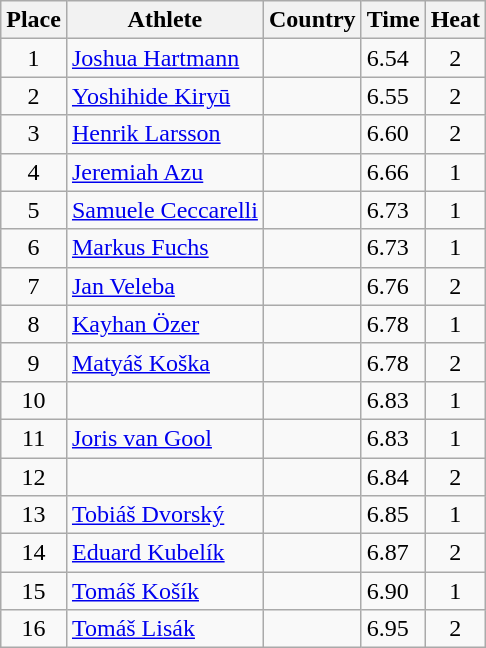<table class="wikitable">
<tr>
<th>Place</th>
<th>Athlete</th>
<th>Country</th>
<th>Time</th>
<th>Heat</th>
</tr>
<tr>
<td align=center>1</td>
<td><a href='#'>Joshua Hartmann</a></td>
<td></td>
<td>6.54</td>
<td align=center>2</td>
</tr>
<tr>
<td align=center>2</td>
<td><a href='#'>Yoshihide Kiryū</a></td>
<td></td>
<td>6.55</td>
<td align=center>2</td>
</tr>
<tr>
<td align=center>3</td>
<td><a href='#'>Henrik Larsson</a></td>
<td></td>
<td>6.60</td>
<td align=center>2</td>
</tr>
<tr>
<td align=center>4</td>
<td><a href='#'>Jeremiah Azu</a></td>
<td></td>
<td>6.66</td>
<td align=center>1</td>
</tr>
<tr>
<td align=center>5</td>
<td><a href='#'>Samuele Ceccarelli</a></td>
<td></td>
<td>6.73</td>
<td align=center>1</td>
</tr>
<tr>
<td align=center>6</td>
<td><a href='#'>Markus Fuchs</a></td>
<td></td>
<td>6.73</td>
<td align=center>1</td>
</tr>
<tr>
<td align=center>7</td>
<td><a href='#'>Jan Veleba</a></td>
<td></td>
<td>6.76</td>
<td align=center>2</td>
</tr>
<tr>
<td align=center>8</td>
<td><a href='#'>Kayhan Özer</a></td>
<td></td>
<td>6.78</td>
<td align=center>1</td>
</tr>
<tr>
<td align=center>9</td>
<td><a href='#'>Matyáš Koška</a></td>
<td></td>
<td>6.78</td>
<td align=center>2</td>
</tr>
<tr>
<td align=center>10</td>
<td></td>
<td></td>
<td>6.83</td>
<td align=center>1</td>
</tr>
<tr>
<td align=center>11</td>
<td><a href='#'>Joris van Gool</a></td>
<td></td>
<td>6.83</td>
<td align=center>1</td>
</tr>
<tr>
<td align=center>12</td>
<td></td>
<td></td>
<td>6.84</td>
<td align=center>2</td>
</tr>
<tr>
<td align=center>13</td>
<td><a href='#'>Tobiáš Dvorský</a></td>
<td></td>
<td>6.85</td>
<td align=center>1</td>
</tr>
<tr>
<td align=center>14</td>
<td><a href='#'>Eduard Kubelík</a></td>
<td></td>
<td>6.87</td>
<td align=center>2</td>
</tr>
<tr>
<td align=center>15</td>
<td><a href='#'>Tomáš Košík</a></td>
<td></td>
<td>6.90</td>
<td align=center>1</td>
</tr>
<tr>
<td align=center>16</td>
<td><a href='#'>Tomáš Lisák</a></td>
<td></td>
<td>6.95</td>
<td align=center>2</td>
</tr>
</table>
